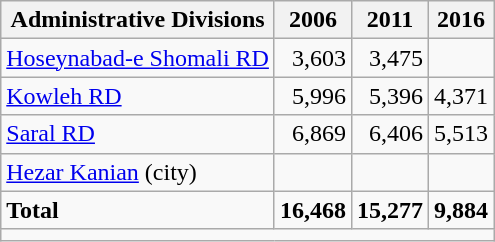<table class="wikitable">
<tr>
<th>Administrative Divisions</th>
<th>2006</th>
<th>2011</th>
<th>2016</th>
</tr>
<tr>
<td><a href='#'>Hoseynabad-e Shomali RD</a></td>
<td style="text-align: right;">3,603</td>
<td style="text-align: right;">3,475</td>
<td style="text-align: right;"></td>
</tr>
<tr>
<td><a href='#'>Kowleh RD</a></td>
<td style="text-align: right;">5,996</td>
<td style="text-align: right;">5,396</td>
<td style="text-align: right;">4,371</td>
</tr>
<tr>
<td><a href='#'>Saral RD</a></td>
<td style="text-align: right;">6,869</td>
<td style="text-align: right;">6,406</td>
<td style="text-align: right;">5,513</td>
</tr>
<tr>
<td><a href='#'>Hezar Kanian</a> (city)</td>
<td style="text-align: right;"></td>
<td style="text-align: right;"></td>
<td style="text-align: right;"></td>
</tr>
<tr>
<td><strong>Total</strong></td>
<td style="text-align: right;"><strong>16,468</strong></td>
<td style="text-align: right;"><strong>15,277</strong></td>
<td style="text-align: right;"><strong>9,884</strong></td>
</tr>
<tr>
<td colspan=4></td>
</tr>
</table>
